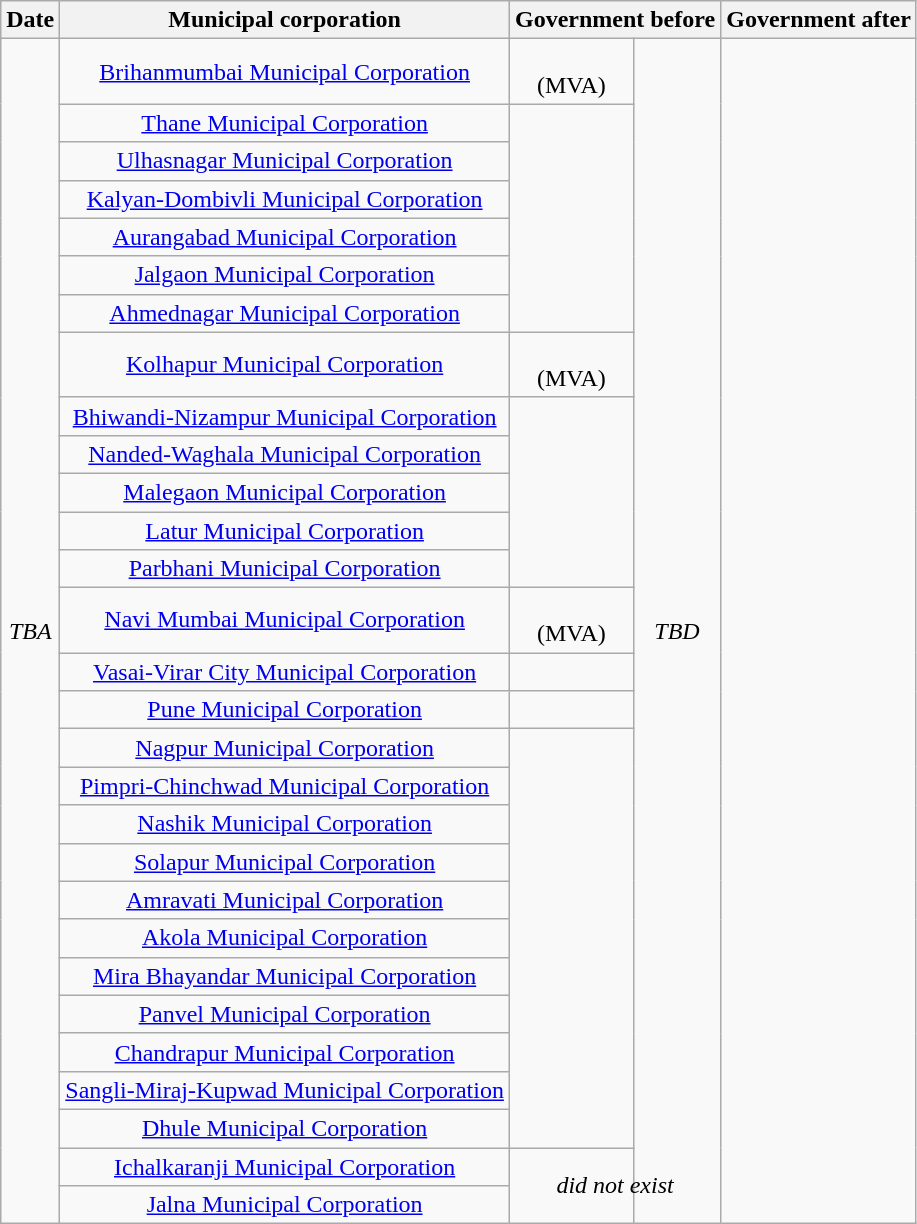<table class="wikitable sortable"style="text-align:center;">
<tr>
<th>Date</th>
<th>Municipal corporation</th>
<th colspan=2>Government before</th>
<th>Government after</th>
</tr>
<tr>
<td rowspan="29"><em>TBA</em></td>
<td><a href='#'>Brihanmumbai Municipal Corporation</a></td>
<td><br>(MVA)</td>
<td rowspan="29"><em>TBD</em></td>
</tr>
<tr>
<td><a href='#'>Thane Municipal Corporation</a></td>
</tr>
<tr>
<td><a href='#'>Ulhasnagar Municipal Corporation</a></td>
</tr>
<tr>
<td><a href='#'>Kalyan-Dombivli Municipal Corporation</a></td>
</tr>
<tr>
<td><a href='#'>Aurangabad Municipal Corporation</a></td>
</tr>
<tr>
<td><a href='#'>Jalgaon Municipal Corporation</a></td>
</tr>
<tr>
<td><a href='#'>Ahmednagar Municipal Corporation</a></td>
</tr>
<tr>
<td><a href='#'>Kolhapur Municipal Corporation</a></td>
<td><br>(MVA)</td>
</tr>
<tr>
<td><a href='#'>Bhiwandi-Nizampur Municipal Corporation</a></td>
</tr>
<tr>
<td><a href='#'>Nanded-Waghala Municipal Corporation</a></td>
</tr>
<tr>
<td><a href='#'>Malegaon Municipal Corporation</a></td>
</tr>
<tr>
<td><a href='#'>Latur Municipal Corporation</a></td>
</tr>
<tr>
<td><a href='#'>Parbhani Municipal Corporation</a></td>
</tr>
<tr>
<td><a href='#'>Navi Mumbai Municipal Corporation</a></td>
<td><br>(MVA)</td>
</tr>
<tr>
<td><a href='#'>Vasai-Virar City Municipal Corporation</a></td>
<td></td>
</tr>
<tr>
<td><a href='#'>Pune Municipal Corporation</a></td>
<td></td>
</tr>
<tr>
<td><a href='#'>Nagpur Municipal Corporation</a></td>
</tr>
<tr>
<td><a href='#'>Pimpri-Chinchwad Municipal Corporation</a></td>
</tr>
<tr>
<td><a href='#'>Nashik Municipal Corporation</a></td>
</tr>
<tr>
<td><a href='#'>Solapur Municipal Corporation</a></td>
</tr>
<tr>
<td><a href='#'>Amravati Municipal Corporation</a></td>
</tr>
<tr>
<td><a href='#'>Akola Municipal Corporation</a></td>
</tr>
<tr>
<td><a href='#'>Mira Bhayandar Municipal Corporation</a></td>
</tr>
<tr>
<td><a href='#'>Panvel Municipal Corporation</a></td>
</tr>
<tr>
<td><a href='#'>Chandrapur Municipal Corporation</a></td>
</tr>
<tr>
<td><a href='#'>Sangli-Miraj-Kupwad Municipal Corporation</a></td>
</tr>
<tr>
<td><a href='#'>Dhule Municipal Corporation</a></td>
</tr>
<tr>
<td><a href='#'>Ichalkaranji Municipal Corporation</a></td>
<td style="text-align:center;" rowspan=2 colspan=2><em>did not exist</em></td>
</tr>
<tr>
<td><a href='#'>Jalna Municipal Corporation</a></td>
</tr>
</table>
